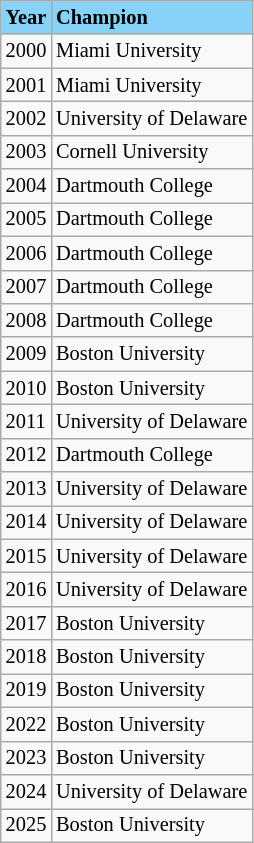<table class="wikitable" style="font-size:85%;">
<tr style="background-color: #87D3F8;" !>
<td><strong>Year</strong></td>
<td><strong>Champion</strong></td>
</tr>
<tr --->
<td>2000</td>
<td>Miami University</td>
</tr>
<tr --->
<td>2001</td>
<td>Miami University</td>
</tr>
<tr --->
<td>2002</td>
<td>University of Delaware</td>
</tr>
<tr --->
<td>2003</td>
<td>Cornell University</td>
</tr>
<tr --->
<td>2004</td>
<td>Dartmouth College</td>
</tr>
<tr -->
<td>2005</td>
<td>Dartmouth College</td>
</tr>
<tr -->
<td>2006</td>
<td>Dartmouth College</td>
</tr>
<tr -->
<td>2007</td>
<td>Dartmouth College</td>
</tr>
<tr>
<td>2008</td>
<td>Dartmouth College</td>
</tr>
<tr>
<td>2009</td>
<td>Boston University</td>
</tr>
<tr>
<td>2010</td>
<td>Boston University</td>
</tr>
<tr>
<td>2011</td>
<td>University of Delaware</td>
</tr>
<tr>
<td>2012</td>
<td>Dartmouth College</td>
</tr>
<tr>
<td>2013</td>
<td>University of Delaware</td>
</tr>
<tr>
<td>2014</td>
<td>University of Delaware</td>
</tr>
<tr>
<td>2015</td>
<td>University of Delaware</td>
</tr>
<tr>
<td>2016</td>
<td>University of Delaware</td>
</tr>
<tr>
<td>2017</td>
<td>Boston University</td>
</tr>
<tr>
<td>2018</td>
<td>Boston University</td>
</tr>
<tr>
<td>2019</td>
<td>Boston University</td>
</tr>
<tr>
<td>2022</td>
<td>Boston University</td>
</tr>
<tr>
<td>2023</td>
<td>Boston University</td>
</tr>
<tr>
<td>2024</td>
<td>University of Delaware</td>
</tr>
<tr>
<td>2025</td>
<td>Boston University</td>
</tr>
</table>
